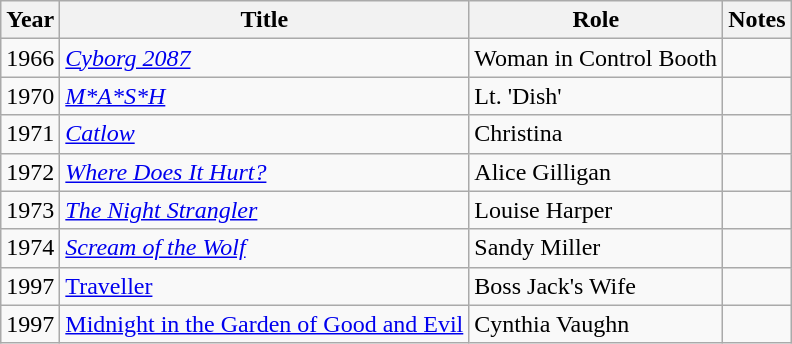<table class="wikitable">
<tr>
<th>Year</th>
<th>Title</th>
<th>Role</th>
<th class="unsortable">Notes</th>
</tr>
<tr>
<td>1966</td>
<td><em><a href='#'>Cyborg 2087</a></em></td>
<td>Woman in Control Booth</td>
<td></td>
</tr>
<tr>
<td>1970</td>
<td><em><a href='#'>M*A*S*H</a></em></td>
<td>Lt. 'Dish'</td>
<td></td>
</tr>
<tr>
<td>1971</td>
<td><em><a href='#'>Catlow</a></em></td>
<td>Christina</td>
<td></td>
</tr>
<tr>
<td>1972</td>
<td><em><a href='#'>Where Does It Hurt?</a></em></td>
<td>Alice Gilligan</td>
<td></td>
</tr>
<tr>
<td>1973</td>
<td><em><a href='#'>The Night Strangler</a></em></td>
<td>Louise Harper</td>
<td></td>
</tr>
<tr>
<td>1974</td>
<td><em><a href='#'>Scream of the Wolf</a></em> <em></td>
<td>Sandy Miller</td>
<td></td>
</tr>
<tr>
<td>1997</td>
<td></em><a href='#'>Traveller</a><em></td>
<td>Boss Jack's Wife</td>
<td></td>
</tr>
<tr>
<td>1997</td>
<td></em><a href='#'>Midnight in the Garden of Good and Evil</a><em></td>
<td>Cynthia Vaughn</td>
<td></td>
</tr>
</table>
